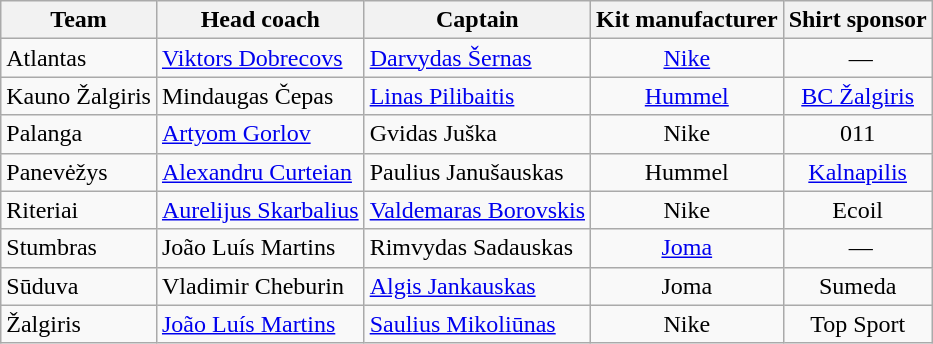<table class="wikitable sortable" margin-top:0.2em;">
<tr>
<th>Team</th>
<th>Head coach</th>
<th>Captain</th>
<th>Kit manufacturer</th>
<th>Shirt sponsor</th>
</tr>
<tr>
<td>Atlantas</td>
<td> <a href='#'>Viktors Dobrecovs</a></td>
<td> <a href='#'>Darvydas Šernas</a></td>
<td style="text-align:center;"><a href='#'>Nike</a></td>
<td style="text-align:center;"> —</td>
</tr>
<tr>
<td>Kauno Žalgiris</td>
<td> Mindaugas Čepas</td>
<td> <a href='#'>Linas Pilibaitis</a></td>
<td style="text-align:center;"><a href='#'>Hummel</a></td>
<td style="text-align:center;"><a href='#'>BC Žalgiris</a></td>
</tr>
<tr>
<td>Palanga</td>
<td> <a href='#'>Artyom Gorlov</a></td>
<td> Gvidas Juška</td>
<td style="text-align:center;">Nike</td>
<td style="text-align:center;">011</td>
</tr>
<tr>
<td>Panevėžys</td>
<td> <a href='#'>Alexandru Curteian</a></td>
<td> Paulius Janušauskas</td>
<td style="text-align:center;">Hummel</td>
<td style="text-align:center;"><a href='#'>Kalnapilis</a></td>
</tr>
<tr>
<td>Riteriai</td>
<td> <a href='#'>Aurelijus Skarbalius</a></td>
<td> <a href='#'>Valdemaras Borovskis</a></td>
<td style="text-align:center;">Nike</td>
<td style="text-align:center;">Ecoil</td>
</tr>
<tr>
<td>Stumbras</td>
<td> João Luís Martins</td>
<td> Rimvydas Sadauskas</td>
<td style="text-align:center;"><a href='#'>Joma</a></td>
<td style="text-align:center;"> —</td>
</tr>
<tr>
<td>Sūduva</td>
<td> Vladimir Cheburin</td>
<td> <a href='#'>Algis Jankauskas</a></td>
<td style="text-align:center;">Joma</td>
<td style="text-align:center;">Sumeda</td>
</tr>
<tr>
<td>Žalgiris</td>
<td> <a href='#'>João Luís Martins</a></td>
<td> <a href='#'>Saulius Mikoliūnas</a></td>
<td style="text-align:center;">Nike</td>
<td style="text-align:center;">Top Sport</td>
</tr>
</table>
